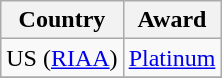<table class="wikitable sortable style="text-align:center">
<tr>
<th>Country</th>
<th>Award</th>
</tr>
<tr>
<td>US (<a href='#'>RIAA</a>)</td>
<td><a href='#'>Platinum</a></td>
</tr>
<tr>
</tr>
</table>
